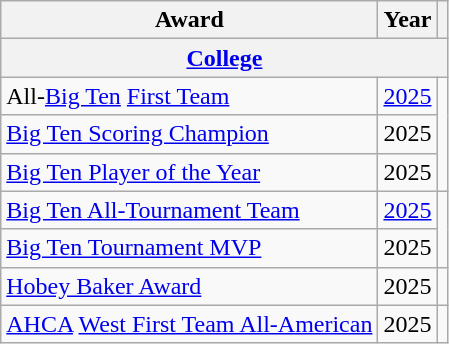<table class="wikitable">
<tr>
<th>Award</th>
<th>Year</th>
<th></th>
</tr>
<tr>
<th colspan="3"><a href='#'>College</a></th>
</tr>
<tr>
<td>All-<a href='#'>Big Ten</a> <a href='#'>First Team</a></td>
<td><a href='#'>2025</a></td>
<td rowspan="3"></td>
</tr>
<tr>
<td><a href='#'>Big Ten Scoring Champion</a></td>
<td>2025</td>
</tr>
<tr>
<td><a href='#'>Big Ten Player of the Year</a></td>
<td>2025</td>
</tr>
<tr>
<td><a href='#'>Big Ten All-Tournament Team</a></td>
<td><a href='#'>2025</a></td>
<td rowspan="2"></td>
</tr>
<tr>
<td><a href='#'>Big Ten Tournament MVP</a></td>
<td>2025</td>
</tr>
<tr>
<td><a href='#'>Hobey Baker Award</a></td>
<td>2025</td>
<td></td>
</tr>
<tr>
<td><a href='#'>AHCA</a> <a href='#'>West First Team All-American</a></td>
<td>2025</td>
<td></td>
</tr>
</table>
